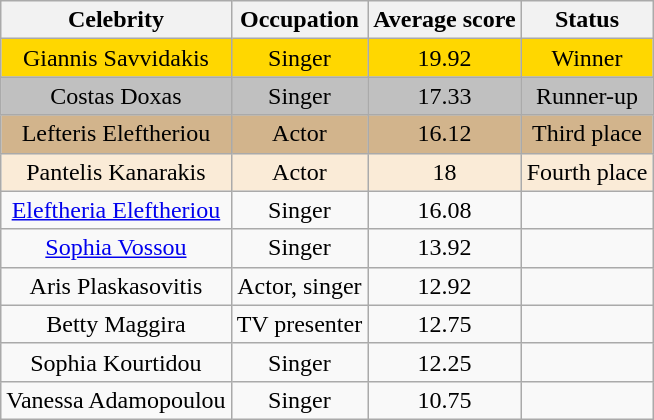<table class="wikitable sortable" style="text-align:center;">
<tr>
<th>Celebrity</th>
<th>Occupation</th>
<th>Average score</th>
<th>Status</th>
</tr>
<tr>
<td bgcolor="gold">Giannis Savvidakis</td>
<td bgcolor="gold">Singer</td>
<td bgcolor="gold">19.92</td>
<td bgcolor="gold">Winner</td>
</tr>
<tr>
<td bgcolor="silver">Costas Doxas</td>
<td bgcolor="silver">Singer</td>
<td bgcolor="silver">17.33</td>
<td bgcolor="silver">Runner-up</td>
</tr>
<tr>
<td bgcolor="tan">Lefteris Eleftheriou</td>
<td bgcolor="tan">Actor</td>
<td bgcolor="tan">16.12</td>
<td bgcolor="tan">Third place</td>
</tr>
<tr bgcolor=antiquewhite>
<td>Pantelis Kanarakis</td>
<td>Actor</td>
<td>18</td>
<td>Fourth place</td>
</tr>
<tr>
<td><a href='#'>Eleftheria Eleftheriou</a></td>
<td>Singer</td>
<td>16.08</td>
<td></td>
</tr>
<tr>
<td><a href='#'>Sophia Vossou</a></td>
<td>Singer</td>
<td>13.92</td>
<td></td>
</tr>
<tr>
<td>Aris Plaskasovitis</td>
<td>Actor, singer</td>
<td>12.92</td>
<td></td>
</tr>
<tr>
<td>Betty Maggira</td>
<td>TV presenter</td>
<td>12.75</td>
<td></td>
</tr>
<tr>
<td>Sophia Kourtidou</td>
<td>Singer</td>
<td>12.25</td>
<td></td>
</tr>
<tr>
<td>Vanessa Adamopoulou</td>
<td>Singer</td>
<td>10.75</td>
<td></td>
</tr>
</table>
